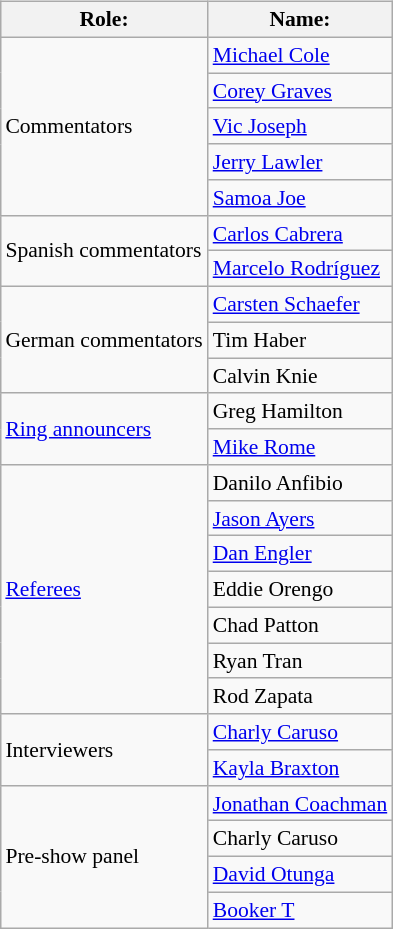<table class=wikitable style="font-size:90%; margin: 0.5em 0 0.5em 1em; float: right; clear: right;">
<tr>
<th>Role:</th>
<th>Name:</th>
</tr>
<tr>
<td rowspan=5>Commentators</td>
<td><a href='#'>Michael Cole</a> </td>
</tr>
<tr>
<td><a href='#'>Corey Graves</a> </td>
</tr>
<tr>
<td><a href='#'>Vic Joseph</a> </td>
</tr>
<tr>
<td><a href='#'>Jerry Lawler</a> </td>
</tr>
<tr>
<td><a href='#'>Samoa Joe</a> </td>
</tr>
<tr>
<td rowspan=2>Spanish commentators</td>
<td><a href='#'>Carlos Cabrera</a></td>
</tr>
<tr>
<td><a href='#'>Marcelo Rodríguez</a></td>
</tr>
<tr>
<td rowspan=3>German commentators</td>
<td><a href='#'>Carsten Schaefer</a></td>
</tr>
<tr>
<td>Tim Haber</td>
</tr>
<tr>
<td>Calvin Knie</td>
</tr>
<tr>
<td rowspan=2><a href='#'>Ring announcers</a></td>
<td>Greg Hamilton </td>
</tr>
<tr>
<td><a href='#'>Mike Rome</a> </td>
</tr>
<tr>
<td rowspan=7><a href='#'>Referees</a></td>
<td>Danilo Anfibio</td>
</tr>
<tr>
<td><a href='#'>Jason Ayers</a></td>
</tr>
<tr>
<td><a href='#'>Dan Engler</a></td>
</tr>
<tr>
<td>Eddie Orengo</td>
</tr>
<tr>
<td>Chad Patton</td>
</tr>
<tr>
<td>Ryan Tran</td>
</tr>
<tr>
<td>Rod Zapata</td>
</tr>
<tr>
<td rowspan=2>Interviewers</td>
<td><a href='#'>Charly Caruso</a></td>
</tr>
<tr>
<td><a href='#'>Kayla Braxton</a></td>
</tr>
<tr>
<td rowspan=4>Pre-show panel</td>
<td><a href='#'>Jonathan Coachman</a></td>
</tr>
<tr>
<td>Charly Caruso</td>
</tr>
<tr>
<td><a href='#'>David Otunga</a></td>
</tr>
<tr>
<td><a href='#'>Booker T</a></td>
</tr>
</table>
